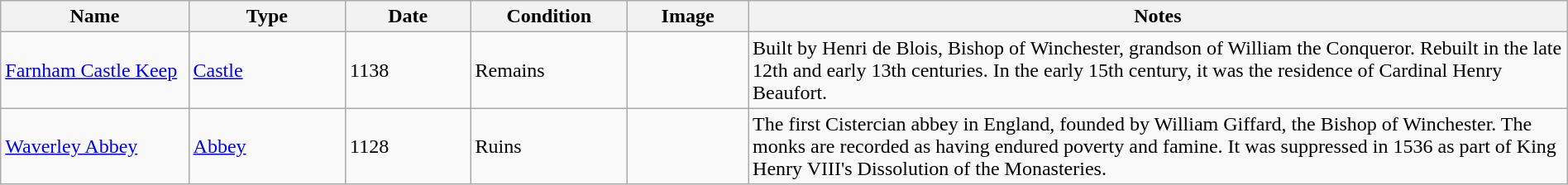<table class="wikitable sortable" width="100%">
<tr>
<th width="12%">Name</th>
<th width="10%">Type</th>
<th width="8%">Date</th>
<th width="10%">Condition</th>
<th class="unsortable" width="90px">Image</th>
<th class="unsortable">Notes</th>
</tr>
<tr>
<td><a href='#'>Farnham Castle Keep</a></td>
<td><a href='#'>Castle</a></td>
<td>1138</td>
<td>Remains</td>
<td></td>
<td>Built by Henri de Blois, Bishop of Winchester, grandson of William the Conqueror. Rebuilt in the late 12th and early 13th centuries. In the early 15th century, it was the residence of Cardinal Henry Beaufort.</td>
</tr>
<tr>
<td><a href='#'>Waverley Abbey</a></td>
<td><a href='#'>Abbey</a></td>
<td>1128</td>
<td>Ruins</td>
<td></td>
<td>The first Cistercian abbey in England, founded by William Giffard, the Bishop of Winchester. The monks are recorded as having endured poverty and famine. It was suppressed in 1536 as part of King Henry VIII's Dissolution of the Monasteries.</td>
</tr>
</table>
